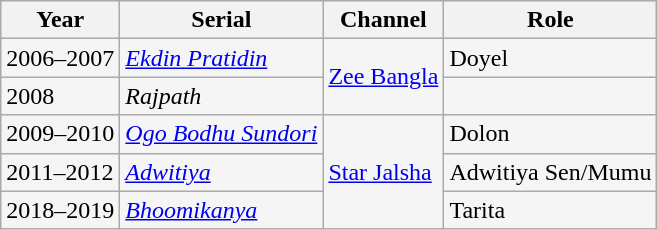<table class="wikitable sortable" style="background:#F5F5F5;">
<tr>
<th>Year</th>
<th>Serial</th>
<th>Channel</th>
<th>Role</th>
</tr>
<tr>
<td>2006–2007</td>
<td><em><a href='#'>Ekdin Pratidin</a></em></td>
<td rowspan="2"><a href='#'>Zee Bangla</a></td>
<td>Doyel</td>
</tr>
<tr>
<td>2008</td>
<td><em>Rajpath</em></td>
<td></td>
</tr>
<tr>
<td>2009–2010</td>
<td><em><a href='#'>Ogo Bodhu Sundori</a></em></td>
<td rowspan="3"><a href='#'>Star Jalsha</a></td>
<td>Dolon</td>
</tr>
<tr>
<td>2011–2012</td>
<td><em><a href='#'>Adwitiya</a></em></td>
<td>Adwitiya Sen/Mumu</td>
</tr>
<tr>
<td>2018–2019</td>
<td><em><a href='#'>Bhoomikanya</a></em></td>
<td>Tarita</td>
</tr>
</table>
